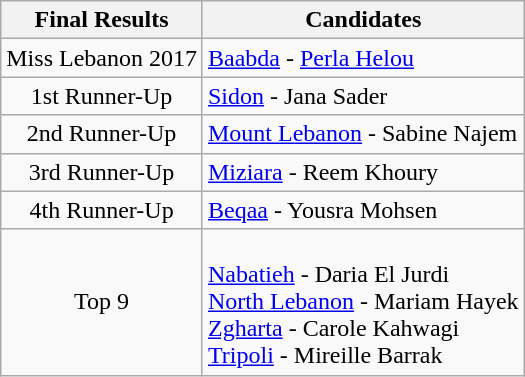<table class="wikitable" border="1">
<tr>
<th>Final Results</th>
<th>Candidates</th>
</tr>
<tr>
<td style="text-align:center;">Miss Lebanon 2017</td>
<td><a href='#'>Baabda</a> - <a href='#'>Perla Helou</a></td>
</tr>
<tr>
<td style="text-align:center;">1st Runner-Up</td>
<td><a href='#'>Sidon</a> - Jana Sader</td>
</tr>
<tr>
<td style="text-align:center;">2nd Runner-Up</td>
<td><a href='#'>Mount Lebanon</a> - Sabine Najem</td>
</tr>
<tr>
<td style="text-align:center;">3rd Runner-Up</td>
<td><a href='#'>Miziara</a> - Reem Khoury</td>
</tr>
<tr>
<td style="text-align:center;">4th Runner-Up</td>
<td><a href='#'>Beqaa</a> - Yousra Mohsen</td>
</tr>
<tr>
<td style="text-align:center;">Top 9</td>
<td><br><a href='#'>Nabatieh</a> - Daria El Jurdi<br>
<a href='#'>North Lebanon</a> - Mariam Hayek<br>
<a href='#'>Zgharta</a> - Carole Kahwagi<br>
<a href='#'>Tripoli</a> - Mireille Barrak<br></td>
</tr>
</table>
